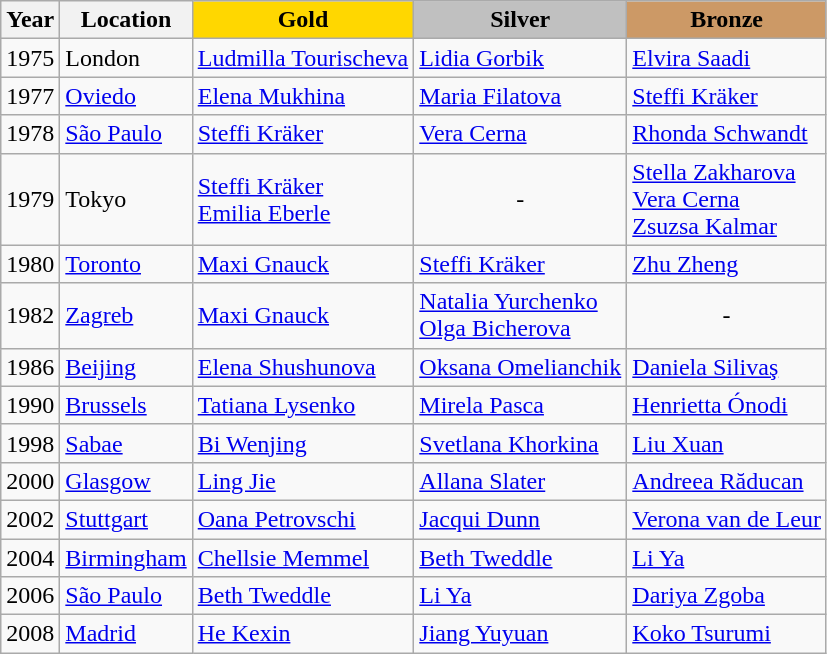<table class="wikitable">
<tr>
<th>Year</th>
<th>Location</th>
<th style="background-color:gold;">Gold</th>
<th style="background-color:silver;">Silver</th>
<th style="background-color:#cc9966;">Bronze</th>
</tr>
<tr>
<td>1975</td>
<td> London</td>
<td> <a href='#'>Ludmilla Tourischeva</a></td>
<td> <a href='#'>Lidia Gorbik</a></td>
<td> <a href='#'>Elvira Saadi</a></td>
</tr>
<tr>
<td>1977</td>
<td> <a href='#'>Oviedo</a></td>
<td> <a href='#'>Elena Mukhina</a></td>
<td> <a href='#'>Maria Filatova</a></td>
<td> <a href='#'>Steffi Kräker</a></td>
</tr>
<tr>
<td>1978</td>
<td> <a href='#'>São Paulo</a></td>
<td> <a href='#'>Steffi Kräker</a></td>
<td> <a href='#'>Vera Cerna</a></td>
<td> <a href='#'>Rhonda Schwandt</a></td>
</tr>
<tr>
<td>1979</td>
<td> Tokyo</td>
<td> <a href='#'>Steffi Kräker</a> <br>  <a href='#'>Emilia Eberle</a></td>
<td align="center">-</td>
<td> <a href='#'>Stella Zakharova</a> <br>  <a href='#'>Vera Cerna</a> <br>  <a href='#'>Zsuzsa Kalmar</a></td>
</tr>
<tr>
<td>1980</td>
<td> <a href='#'>Toronto</a></td>
<td> <a href='#'>Maxi Gnauck</a></td>
<td> <a href='#'>Steffi Kräker</a></td>
<td> <a href='#'>Zhu Zheng</a></td>
</tr>
<tr>
<td>1982</td>
<td> <a href='#'>Zagreb</a></td>
<td> <a href='#'>Maxi Gnauck</a></td>
<td> <a href='#'>Natalia Yurchenko</a> <br>  <a href='#'>Olga Bicherova</a></td>
<td align="center">-</td>
</tr>
<tr>
<td>1986</td>
<td> <a href='#'>Beijing</a></td>
<td> <a href='#'>Elena Shushunova</a></td>
<td> <a href='#'>Oksana Omelianchik</a></td>
<td> <a href='#'>Daniela Silivaş</a></td>
</tr>
<tr>
<td>1990</td>
<td> <a href='#'>Brussels</a></td>
<td> <a href='#'>Tatiana Lysenko</a></td>
<td> <a href='#'>Mirela Pasca</a></td>
<td> <a href='#'>Henrietta Ónodi</a></td>
</tr>
<tr>
<td>1998</td>
<td> <a href='#'>Sabae</a></td>
<td> <a href='#'>Bi Wenjing</a></td>
<td> <a href='#'>Svetlana Khorkina</a></td>
<td> <a href='#'>Liu Xuan</a></td>
</tr>
<tr>
<td>2000</td>
<td> <a href='#'>Glasgow</a></td>
<td> <a href='#'>Ling Jie</a></td>
<td> <a href='#'>Allana Slater</a></td>
<td> <a href='#'>Andreea Răducan</a></td>
</tr>
<tr>
<td>2002</td>
<td> <a href='#'>Stuttgart</a></td>
<td> <a href='#'>Oana Petrovschi</a></td>
<td> <a href='#'>Jacqui Dunn</a></td>
<td> <a href='#'>Verona van de Leur</a></td>
</tr>
<tr>
<td>2004</td>
<td> <a href='#'>Birmingham</a></td>
<td> <a href='#'>Chellsie Memmel</a></td>
<td> <a href='#'>Beth Tweddle</a></td>
<td> <a href='#'>Li Ya</a></td>
</tr>
<tr>
<td>2006</td>
<td> <a href='#'>São Paulo</a></td>
<td> <a href='#'>Beth Tweddle</a></td>
<td> <a href='#'>Li Ya</a></td>
<td> <a href='#'>Dariya Zgoba</a></td>
</tr>
<tr>
<td>2008</td>
<td> <a href='#'>Madrid</a></td>
<td> <a href='#'>He Kexin</a></td>
<td> <a href='#'>Jiang Yuyuan</a></td>
<td> <a href='#'>Koko Tsurumi</a></td>
</tr>
</table>
